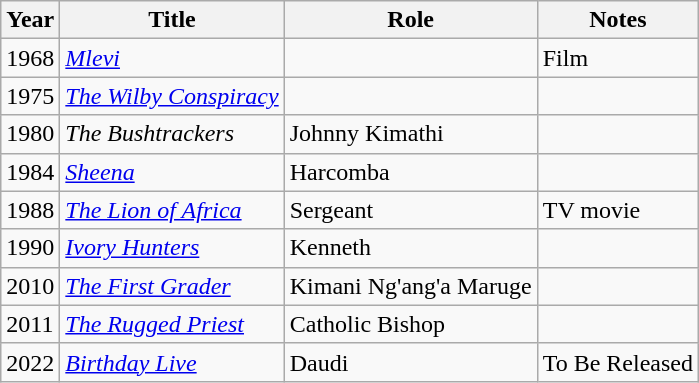<table class="wikitable">
<tr>
<th>Year</th>
<th>Title</th>
<th>Role</th>
<th>Notes</th>
</tr>
<tr>
<td>1968</td>
<td><em><a href='#'>Mlevi</a></em></td>
<td></td>
<td>Film</td>
</tr>
<tr>
<td>1975</td>
<td><em><a href='#'>The Wilby Conspiracy</a></em></td>
<td></td>
<td></td>
</tr>
<tr>
<td>1980</td>
<td><em>The Bushtrackers</em></td>
<td>Johnny Kimathi</td>
<td></td>
</tr>
<tr>
<td>1984</td>
<td><em><a href='#'>Sheena</a></em></td>
<td>Harcomba</td>
<td></td>
</tr>
<tr>
<td>1988</td>
<td><em><a href='#'>The Lion of Africa</a></em></td>
<td>Sergeant</td>
<td>TV movie</td>
</tr>
<tr>
<td>1990</td>
<td><em><a href='#'>Ivory Hunters</a></em></td>
<td>Kenneth</td>
<td></td>
</tr>
<tr>
<td>2010</td>
<td><em><a href='#'>The First Grader</a></em></td>
<td>Kimani Ng'ang'a Maruge</td>
<td></td>
</tr>
<tr>
<td>2011</td>
<td><em><a href='#'>The Rugged Priest</a></em></td>
<td>Catholic Bishop</td>
<td></td>
</tr>
<tr>
<td>2022</td>
<td><em><a href='#'>Birthday Live</a></em></td>
<td>Daudi</td>
<td>To Be Released</td>
</tr>
</table>
